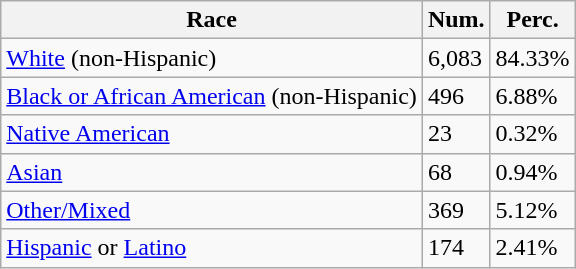<table class="wikitable">
<tr>
<th>Race</th>
<th>Num.</th>
<th>Perc.</th>
</tr>
<tr>
<td><a href='#'>White</a> (non-Hispanic)</td>
<td>6,083</td>
<td>84.33%</td>
</tr>
<tr>
<td><a href='#'>Black or African American</a> (non-Hispanic)</td>
<td>496</td>
<td>6.88%</td>
</tr>
<tr>
<td><a href='#'>Native American</a></td>
<td>23</td>
<td>0.32%</td>
</tr>
<tr>
<td><a href='#'>Asian</a></td>
<td>68</td>
<td>0.94%</td>
</tr>
<tr>
<td><a href='#'>Other/Mixed</a></td>
<td>369</td>
<td>5.12%</td>
</tr>
<tr>
<td><a href='#'>Hispanic</a> or <a href='#'>Latino</a></td>
<td>174</td>
<td>2.41%</td>
</tr>
</table>
